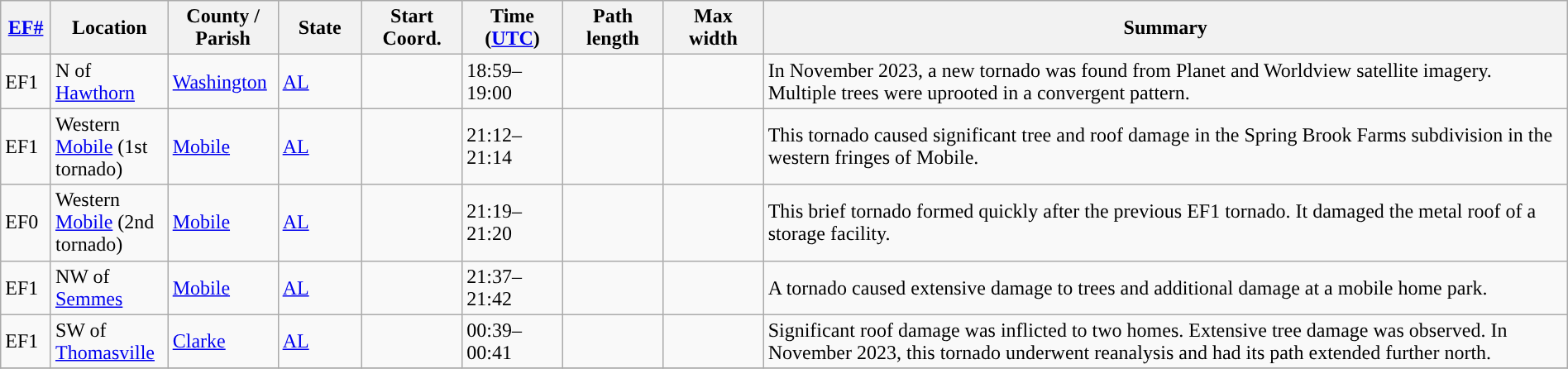<table class="wikitable sortable" style="width:100%;">
<tr>
<th scope="col"  style="width:3%; text-align:center;"><a href='#'>EF#</a></th>
<th scope="col"  style="width:7%; text-align:center;" class="unsortable">Location</th>
<th scope="col"  style="width:6%; text-align:center;" class="unsortable">County / Parish</th>
<th scope="col"  style="width:5%; text-align:center;">State</th>
<th scope="col"  style="width:6%; text-align:center;">Start Coord.</th>
<th scope="col"  style="width:6%; text-align:center;">Time (<a href='#'>UTC</a>)</th>
<th scope="col"  style="width:6%; text-align:center;">Path length</th>
<th scope="col"  style="width:6%; text-align:center;">Max width</th>
<th scope="col" class="unsortable" style="width:48%; text-align:center;">Summary</th>
</tr>
<tr>
<td>EF1</td>
<td>N of <a href='#'>Hawthorn</a></td>
<td><a href='#'>Washington</a></td>
<td><a href='#'>AL</a></td>
<td></td>
<td>18:59–19:00</td>
<td></td>
<td></td>
<td>In November 2023, a new tornado was found from Planet and Worldview satellite imagery. Multiple trees were uprooted in a convergent pattern.</td>
</tr>
<tr>
<td bgcolor=>EF1</td>
<td>Western <a href='#'>Mobile</a> (1st tornado)</td>
<td><a href='#'>Mobile</a></td>
<td><a href='#'>AL</a></td>
<td></td>
<td>21:12–21:14</td>
<td></td>
<td></td>
<td>This tornado caused significant tree and roof damage in the Spring Brook Farms subdivision in the western fringes of Mobile.</td>
</tr>
<tr>
<td bgcolor=>EF0</td>
<td>Western <a href='#'>Mobile</a> (2nd tornado)</td>
<td><a href='#'>Mobile</a></td>
<td><a href='#'>AL</a></td>
<td></td>
<td>21:19–21:20</td>
<td></td>
<td></td>
<td>This brief tornado formed quickly after the previous EF1 tornado. It damaged the metal roof of a storage facility.</td>
</tr>
<tr>
<td bgcolor=>EF1</td>
<td>NW of <a href='#'>Semmes</a></td>
<td><a href='#'>Mobile</a></td>
<td><a href='#'>AL</a></td>
<td></td>
<td>21:37–21:42</td>
<td></td>
<td></td>
<td>A tornado caused extensive damage to trees and additional damage at a mobile home park.</td>
</tr>
<tr>
<td bgcolor=>EF1</td>
<td>SW of <a href='#'>Thomasville</a></td>
<td><a href='#'>Clarke</a></td>
<td><a href='#'>AL</a></td>
<td></td>
<td>00:39–00:41</td>
<td></td>
<td></td>
<td>Significant roof damage was inflicted to two homes. Extensive tree damage was observed. In November 2023, this tornado underwent reanalysis and had its path extended further north.</td>
</tr>
<tr>
</tr>
</table>
